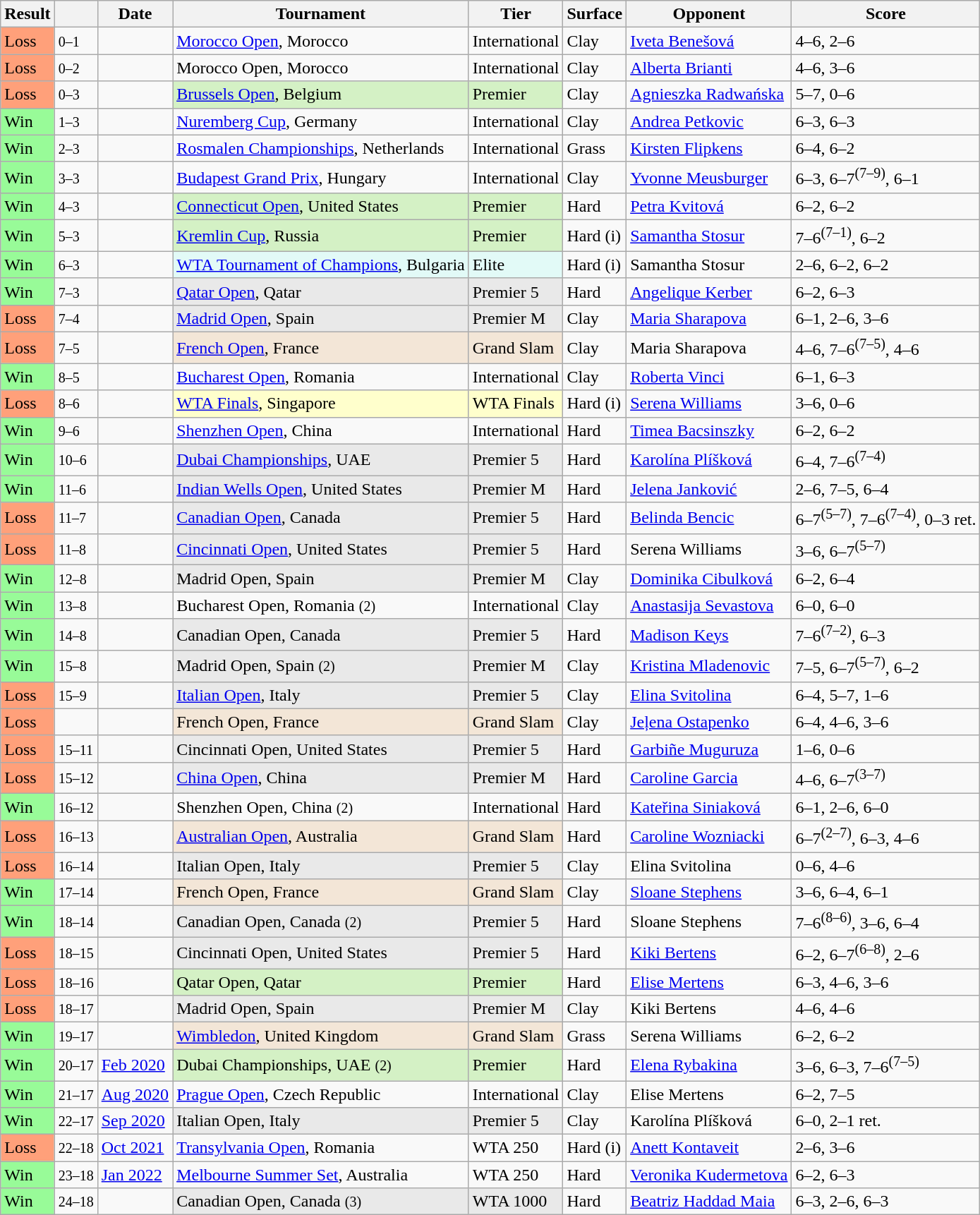<table class="sortable wikitable">
<tr>
<th>Result</th>
<th class="unsortable"></th>
<th>Date</th>
<th>Tournament</th>
<th>Tier</th>
<th>Surface</th>
<th>Opponent</th>
<th class="unsortable">Score</th>
</tr>
<tr>
<td style="background:#ffa07a;">Loss</td>
<td><small>0–1</small></td>
<td><a href='#'></a></td>
<td><a href='#'>Morocco Open</a>, Morocco</td>
<td>International</td>
<td>Clay</td>
<td> <a href='#'>Iveta Benešová</a></td>
<td>4–6, 2–6</td>
</tr>
<tr>
<td style="background:#ffa07a;">Loss</td>
<td><small>0–2</small></td>
<td><a href='#'></a></td>
<td>Morocco Open, Morocco</td>
<td>International</td>
<td>Clay</td>
<td> <a href='#'>Alberta Brianti</a></td>
<td>4–6, 3–6</td>
</tr>
<tr>
<td style="background:#ffa07a;">Loss</td>
<td><small>0–3</small></td>
<td><a href='#'></a></td>
<td style="background:#d4f1c5;"><a href='#'>Brussels Open</a>, Belgium</td>
<td style="background:#d4f1c5;">Premier</td>
<td>Clay</td>
<td> <a href='#'>Agnieszka Radwańska</a></td>
<td>5–7, 0–6</td>
</tr>
<tr>
<td style="background:#98fb98;">Win</td>
<td><small>1–3</small></td>
<td><a href='#'></a></td>
<td><a href='#'>Nuremberg Cup</a>, Germany</td>
<td>International</td>
<td>Clay</td>
<td> <a href='#'>Andrea Petkovic</a></td>
<td>6–3, 6–3</td>
</tr>
<tr>
<td style="background:#98fb98;">Win</td>
<td><small>2–3</small></td>
<td><a href='#'></a></td>
<td><a href='#'>Rosmalen Championships</a>, Netherlands</td>
<td>International</td>
<td>Grass</td>
<td> <a href='#'>Kirsten Flipkens</a></td>
<td>6–4, 6–2</td>
</tr>
<tr>
<td style="background:#98fb98;">Win</td>
<td><small>3–3</small></td>
<td><a href='#'></a></td>
<td><a href='#'>Budapest Grand Prix</a>, Hungary</td>
<td>International</td>
<td>Clay</td>
<td> <a href='#'>Yvonne Meusburger</a></td>
<td>6–3, 6–7<sup>(7–9)</sup>, 6–1</td>
</tr>
<tr>
<td style="background:#98fb98;">Win</td>
<td><small>4–3</small></td>
<td><a href='#'></a></td>
<td style="background:#d4f1c5;"><a href='#'>Connecticut Open</a>, United States</td>
<td style="background:#d4f1c5;">Premier</td>
<td>Hard</td>
<td> <a href='#'>Petra Kvitová</a></td>
<td>6–2, 6–2</td>
</tr>
<tr>
<td style="background:#98fb98;">Win</td>
<td><small>5–3</small></td>
<td><a href='#'></a></td>
<td style="background:#d4f1c5;"><a href='#'>Kremlin Cup</a>, Russia</td>
<td style="background:#d4f1c5;">Premier</td>
<td>Hard (i)</td>
<td> <a href='#'>Samantha Stosur</a></td>
<td>7–6<sup>(7–1)</sup>, 6–2</td>
</tr>
<tr>
<td style="background:#98fb98;">Win</td>
<td><small>6–3</small></td>
<td><a href='#'></a></td>
<td style="background:#e2faf7;"><a href='#'>WTA Tournament of Champions</a>, Bulgaria</td>
<td style="background:#e2faf7;">Elite</td>
<td>Hard (i)</td>
<td> Samantha Stosur</td>
<td>2–6, 6–2, 6–2</td>
</tr>
<tr>
<td style="background:#98fb98;">Win</td>
<td><small>7–3</small></td>
<td><a href='#'></a></td>
<td style="background:#e9e9e9;"><a href='#'>Qatar Open</a>, Qatar</td>
<td style="background:#e9e9e9;">Premier 5</td>
<td>Hard</td>
<td> <a href='#'>Angelique Kerber</a></td>
<td>6–2, 6–3</td>
</tr>
<tr>
<td style="background:#ffa07a;">Loss</td>
<td><small>7–4</small></td>
<td><a href='#'></a></td>
<td style="background:#e9e9e9;"><a href='#'>Madrid Open</a>, Spain</td>
<td style="background:#e9e9e9;">Premier M</td>
<td>Clay</td>
<td> <a href='#'>Maria Sharapova</a></td>
<td>6–1, 2–6, 3–6</td>
</tr>
<tr>
<td style="background:#ffa07a;">Loss</td>
<td><small>7–5</small></td>
<td><a href='#'></a></td>
<td style="background:#f3e6d7;"><a href='#'>French Open</a>, France</td>
<td style="background:#f3e6d7;">Grand Slam</td>
<td>Clay</td>
<td> Maria Sharapova</td>
<td>4–6, 7–6<sup>(7–5)</sup>, 4–6</td>
</tr>
<tr>
<td style="background:#98fb98;">Win</td>
<td><small>8–5</small></td>
<td><a href='#'></a></td>
<td><a href='#'>Bucharest Open</a>, Romania</td>
<td>International</td>
<td>Clay</td>
<td> <a href='#'>Roberta Vinci</a></td>
<td>6–1, 6–3</td>
</tr>
<tr>
<td style="background:#ffa07a;">Loss</td>
<td><small>8–6</small></td>
<td><a href='#'></a></td>
<td style="background:#ffc;"><a href='#'>WTA Finals</a>, Singapore</td>
<td style="background:#ffc;">WTA Finals</td>
<td>Hard (i)</td>
<td> <a href='#'>Serena Williams</a></td>
<td>3–6, 0–6</td>
</tr>
<tr>
<td style="background:#98fb98;">Win</td>
<td><small>9–6</small></td>
<td><a href='#'></a></td>
<td><a href='#'>Shenzhen Open</a>, China</td>
<td>International</td>
<td>Hard</td>
<td> <a href='#'>Timea Bacsinszky</a></td>
<td>6–2, 6–2</td>
</tr>
<tr>
<td style="background:#98fb98;">Win</td>
<td><small>10–6</small></td>
<td><a href='#'></a></td>
<td style="background:#e9e9e9;"><a href='#'>Dubai Championships</a>, UAE</td>
<td style="background:#e9e9e9;">Premier 5</td>
<td>Hard</td>
<td> <a href='#'>Karolína Plíšková</a></td>
<td>6–4, 7–6<sup>(7–4)</sup></td>
</tr>
<tr>
<td style="background:#98fb98;">Win</td>
<td><small>11–6</small></td>
<td><a href='#'></a></td>
<td style="background:#e9e9e9;"><a href='#'>Indian Wells Open</a>, United States</td>
<td style="background:#e9e9e9;">Premier M</td>
<td>Hard</td>
<td> <a href='#'>Jelena Janković</a></td>
<td>2–6, 7–5, 6–4</td>
</tr>
<tr>
<td style="background:#ffa07a;">Loss</td>
<td><small>11–7</small></td>
<td><a href='#'></a></td>
<td style="background:#e9e9e9;"><a href='#'>Canadian Open</a>, Canada</td>
<td style="background:#e9e9e9;">Premier 5</td>
<td>Hard</td>
<td> <a href='#'>Belinda Bencic</a></td>
<td>6–7<sup>(5–7)</sup>, 7–6<sup>(7–4)</sup>, 0–3 ret.</td>
</tr>
<tr>
<td style="background:#ffa07a;">Loss</td>
<td><small>11–8</small></td>
<td><a href='#'></a></td>
<td style="background:#e9e9e9;"><a href='#'>Cincinnati Open</a>, United States</td>
<td style="background:#e9e9e9;">Premier 5</td>
<td>Hard</td>
<td> Serena Williams</td>
<td>3–6, 6–7<sup>(5–7)</sup></td>
</tr>
<tr>
<td style="background:#98fb98;">Win</td>
<td><small>12–8</small></td>
<td><a href='#'></a></td>
<td style="background:#e9e9e9;">Madrid Open, Spain</td>
<td style="background:#e9e9e9;">Premier M</td>
<td>Clay</td>
<td> <a href='#'>Dominika Cibulková</a></td>
<td>6–2, 6–4</td>
</tr>
<tr>
<td style="background:#98fb98;">Win</td>
<td><small>13–8</small></td>
<td><a href='#'></a></td>
<td>Bucharest Open, Romania <small>(2)</small></td>
<td>International</td>
<td>Clay</td>
<td> <a href='#'>Anastasija Sevastova</a></td>
<td>6–0, 6–0</td>
</tr>
<tr>
<td style="background:#98fb98;">Win</td>
<td><small>14–8</small></td>
<td><a href='#'></a></td>
<td style="background:#e9e9e9;">Canadian Open, Canada</td>
<td style="background:#e9e9e9;">Premier 5</td>
<td>Hard</td>
<td> <a href='#'>Madison Keys</a></td>
<td>7–6<sup>(7–2)</sup>, 6–3</td>
</tr>
<tr>
<td style="background:#98fb98;">Win</td>
<td><small>15–8</small></td>
<td><a href='#'></a></td>
<td style="background:#e9e9e9;">Madrid Open, Spain <small>(2)</small></td>
<td style="background:#e9e9e9;">Premier M</td>
<td>Clay</td>
<td> <a href='#'>Kristina Mladenovic</a></td>
<td>7–5, 6–7<sup>(5–7)</sup>, 6–2</td>
</tr>
<tr>
<td style="background:#ffa07a;">Loss</td>
<td><small>15–9</small></td>
<td><a href='#'></a></td>
<td style="background:#e9e9e9;"><a href='#'>Italian Open</a>, Italy</td>
<td style="background:#e9e9e9;">Premier 5</td>
<td>Clay</td>
<td> <a href='#'>Elina Svitolina</a></td>
<td>6–4, 5–7, 1–6</td>
</tr>
<tr>
<td style="background:#ffa07a;">Loss</td>
<td><small></small></td>
<td><a href='#'></a></td>
<td style="background:#f3e6d7;">French Open, France</td>
<td style="background:#f3e6d7;">Grand Slam</td>
<td>Clay</td>
<td> <a href='#'>Jeļena Ostapenko</a></td>
<td>6–4, 4–6, 3–6</td>
</tr>
<tr>
<td style="background:#ffa07a;">Loss</td>
<td><small>15–11</small></td>
<td><a href='#'></a></td>
<td style="background:#e9e9e9;">Cincinnati Open, United States</td>
<td style="background:#e9e9e9;">Premier 5</td>
<td>Hard</td>
<td> <a href='#'>Garbiñe Muguruza</a></td>
<td>1–6, 0–6</td>
</tr>
<tr>
<td style="background:#ffa07a;">Loss</td>
<td><small>15–12</small></td>
<td><a href='#'></a></td>
<td style="background:#e9e9e9;"><a href='#'>China Open</a>, China</td>
<td style="background:#e9e9e9;">Premier M</td>
<td>Hard</td>
<td> <a href='#'>Caroline Garcia</a></td>
<td>4–6, 6–7<sup>(3–7)</sup></td>
</tr>
<tr>
<td style="background:#98fb98;">Win</td>
<td><small>16–12</small></td>
<td><a href='#'></a></td>
<td>Shenzhen Open, China <small>(2)</small></td>
<td>International</td>
<td>Hard</td>
<td> <a href='#'>Kateřina Siniaková</a></td>
<td>6–1, 2–6, 6–0</td>
</tr>
<tr>
<td style="background:#ffa07a;">Loss</td>
<td><small>16–13</small></td>
<td><a href='#'></a></td>
<td style="background:#f3e6d7;"><a href='#'>Australian Open</a>, Australia</td>
<td style="background:#f3e6d7;">Grand Slam</td>
<td>Hard</td>
<td> <a href='#'>Caroline Wozniacki</a></td>
<td>6–7<sup>(2–7)</sup>, 6–3, 4–6</td>
</tr>
<tr>
<td style="background:#ffa07a;">Loss</td>
<td><small>16–14</small></td>
<td><a href='#'></a></td>
<td style="background:#e9e9e9;">Italian Open, Italy</td>
<td style="background:#e9e9e9;">Premier 5</td>
<td>Clay</td>
<td> Elina Svitolina</td>
<td>0–6, 4–6</td>
</tr>
<tr>
<td style="background:#98fb98;">Win</td>
<td><small>17–14</small></td>
<td><a href='#'></a></td>
<td style="background:#f3e6d7;">French Open, France</td>
<td style="background:#f3e6d7;">Grand Slam</td>
<td>Clay</td>
<td> <a href='#'>Sloane Stephens</a></td>
<td>3–6, 6–4, 6–1</td>
</tr>
<tr>
<td style="background:#98fb98;">Win</td>
<td><small>18–14</small></td>
<td><a href='#'></a></td>
<td style="background:#e9e9e9;">Canadian Open, Canada <small>(2)</small></td>
<td style="background:#e9e9e9;">Premier 5</td>
<td>Hard</td>
<td> Sloane Stephens</td>
<td>7–6<sup>(8–6)</sup>, 3–6, 6–4</td>
</tr>
<tr>
<td style="background:#ffa07a;">Loss</td>
<td><small>18–15</small></td>
<td><a href='#'></a></td>
<td style="background:#e9e9e9;">Cincinnati Open, United States</td>
<td style="background:#e9e9e9;">Premier 5</td>
<td>Hard</td>
<td> <a href='#'>Kiki Bertens</a></td>
<td>6–2, 6–7<sup>(6–8)</sup>, 2–6</td>
</tr>
<tr>
<td style="background:#ffa07a;">Loss</td>
<td><small>18–16</small></td>
<td><a href='#'></a></td>
<td style="background:#d4f1c5;">Qatar Open, Qatar</td>
<td style="background:#d4f1c5;">Premier</td>
<td>Hard</td>
<td> <a href='#'>Elise Mertens</a></td>
<td>6–3, 4–6, 3–6</td>
</tr>
<tr>
<td bgcolor=FFA07A>Loss</td>
<td><small>18–17</small></td>
<td><a href='#'></a></td>
<td style="background:#e9e9e9;">Madrid Open, Spain</td>
<td style="background:#e9e9e9;">Premier M</td>
<td>Clay</td>
<td> Kiki Bertens</td>
<td>4–6, 4–6</td>
</tr>
<tr>
<td style="background:#98fb98;">Win</td>
<td><small>19–17</small></td>
<td><a href='#'></a></td>
<td style="background:#f3e6d7;"><a href='#'>Wimbledon</a>, United Kingdom</td>
<td style="background:#f3e6d7;">Grand Slam</td>
<td>Grass</td>
<td> Serena Williams</td>
<td>6–2, 6–2</td>
</tr>
<tr>
<td style="background:#98fb98;">Win</td>
<td><small>20–17</small></td>
<td><a href='#'>Feb 2020</a></td>
<td style="background:#d4f1c5;">Dubai Championships, UAE <small>(2)</small></td>
<td style="background:#d4f1c5;">Premier</td>
<td>Hard</td>
<td> <a href='#'>Elena Rybakina</a></td>
<td>3–6, 6–3, 7–6<sup>(7–5)</sup></td>
</tr>
<tr>
<td style="background:#98fb98;">Win</td>
<td><small>21–17</small></td>
<td><a href='#'>Aug 2020</a></td>
<td><a href='#'>Prague Open</a>, Czech Republic</td>
<td>International</td>
<td>Clay</td>
<td> Elise Mertens</td>
<td>6–2, 7–5</td>
</tr>
<tr>
<td style="background:#98fb98;">Win</td>
<td><small>22–17</small></td>
<td><a href='#'>Sep 2020</a></td>
<td style="background:#e9e9e9;">Italian Open, Italy</td>
<td style="background:#e9e9e9;">Premier 5</td>
<td>Clay</td>
<td> Karolína Plíšková</td>
<td>6–0, 2–1 ret.</td>
</tr>
<tr>
<td bgcolor=FFA07A>Loss</td>
<td><small>22–18</small></td>
<td><a href='#'>Oct 2021</a></td>
<td><a href='#'>Transylvania Open</a>, Romania</td>
<td>WTA 250</td>
<td>Hard (i)</td>
<td> <a href='#'>Anett Kontaveit</a></td>
<td>2–6, 3–6</td>
</tr>
<tr>
<td bgcolor=98FB98>Win</td>
<td><small>23–18</small></td>
<td><a href='#'>Jan 2022</a></td>
<td><a href='#'>Melbourne Summer Set</a>, Australia</td>
<td>WTA 250</td>
<td>Hard</td>
<td> <a href='#'>Veronika Kudermetova</a></td>
<td>6–2, 6–3</td>
</tr>
<tr>
<td style="background:#98fb98;">Win</td>
<td><small>24–18</small></td>
<td><a href='#'></a></td>
<td style="background:#e9e9e9;">Canadian Open, Canada <small>(3)</small></td>
<td style="background:#e9e9e9;">WTA 1000</td>
<td>Hard</td>
<td> <a href='#'>Beatriz Haddad Maia</a></td>
<td>6–3, 2–6, 6–3</td>
</tr>
</table>
